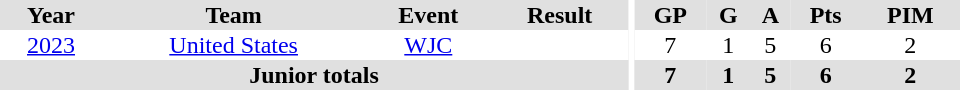<table border="0" cellpadding="1" cellspacing="0" ID="Table3" style="text-align:center; width:40em;">
<tr bgcolor="#e0e0e0">
<th>Year</th>
<th>Team</th>
<th>Event</th>
<th>Result</th>
<th rowspan="98" bgcolor="#ffffff"></th>
<th>GP</th>
<th>G</th>
<th>A</th>
<th>Pts</th>
<th>PIM</th>
</tr>
<tr>
<td><a href='#'>2023</a></td>
<td><a href='#'>United States</a></td>
<td><a href='#'>WJC</a></td>
<td></td>
<td>7</td>
<td>1</td>
<td>5</td>
<td>6</td>
<td>2</td>
</tr>
<tr bgcolor="#e0e0e0">
<th colspan="4">Junior totals</th>
<th>7</th>
<th>1</th>
<th>5</th>
<th>6</th>
<th>2</th>
</tr>
</table>
